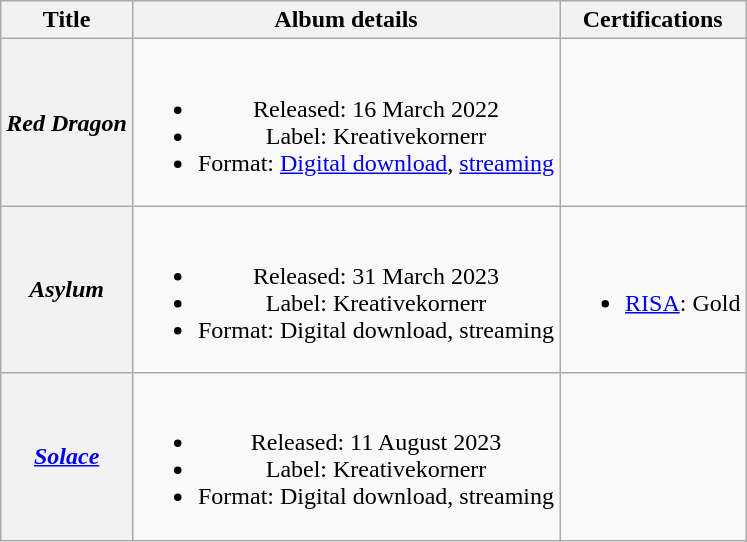<table class="wikitable plainrowheaders" style="text-align:center;">
<tr>
<th>Title</th>
<th>Album details</th>
<th>Certifications</th>
</tr>
<tr>
<th scope="row"><em>Red Dragon</em></th>
<td><br><ul><li>Released: 16 March 2022</li><li>Label: Kreativekornerr</li><li>Format: <a href='#'>Digital download</a>, <a href='#'>streaming</a></li></ul></td>
<td></td>
</tr>
<tr>
<th scope="row"><em>Asylum</em></th>
<td><br><ul><li>Released: 31 March 2023</li><li>Label: Kreativekornerr</li><li>Format: Digital download, streaming</li></ul></td>
<td><br><ul><li><a href='#'>RISA</a>: Gold</li></ul></td>
</tr>
<tr>
<th scope="row"><em><a href='#'>Solace</a></em></th>
<td><br><ul><li>Released: 11 August 2023</li><li>Label: Kreativekornerr</li><li>Format: Digital download, streaming</li></ul></td>
<td></td>
</tr>
</table>
